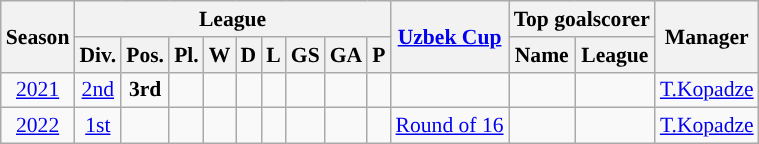<table class="wikitable mw-collapsible mw-collapsed" align=center cellspacing="0" cellpadding="3" style="border:1px solid #AAAAAA;font-size:90%">
<tr style="background:#efefef;">
<th rowspan="2">Season</th>
<th colspan="9">League</th>
<th rowspan="2"><a href='#'>Uzbek Cup</a></th>
<th colspan="2">Top goalscorer</th>
<th rowspan="2">Manager</th>
</tr>
<tr>
<th>Div.</th>
<th>Pos.</th>
<th>Pl.</th>
<th>W</th>
<th>D</th>
<th>L</th>
<th>GS</th>
<th>GA</th>
<th>P</th>
<th>Name</th>
<th>League</th>
</tr>
<tr>
<td align=center><a href='#'>2021</a></td>
<td align=center><a href='#'>2nd</a></td>
<td style="text-align:center; background:bronze;"><strong>3rd</strong></td>
<td align=center></td>
<td align=center></td>
<td align=center></td>
<td align=center></td>
<td align=center></td>
<td align=center></td>
<td align=center></td>
<td align=center></td>
<td align=left></td>
<td align=center></td>
<td align=left> <a href='#'>T.Kopadze</a></td>
</tr>
<tr>
<td align=center><a href='#'>2022</a></td>
<td align=center><a href='#'>1st</a></td>
<td style="text-align:center"></td>
<td align=center></td>
<td align=center></td>
<td align=center></td>
<td align=center></td>
<td align=center></td>
<td align=center></td>
<td align=center></td>
<td align=center><a href='#'>Round of 16</a></td>
<td align=left></td>
<td align=center></td>
<td align=left>  <a href='#'>T.Kopadze</a></td>
</tr>
</table>
